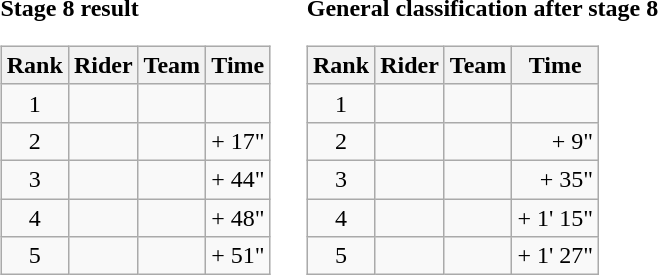<table>
<tr>
<td><strong>Stage 8 result</strong><br><table class="wikitable">
<tr>
<th scope="col">Rank</th>
<th scope="col">Rider</th>
<th scope="col">Team</th>
<th scope="col">Time</th>
</tr>
<tr>
<td style="text-align:center;">1</td>
<td></td>
<td></td>
<td style="text-align:right;"></td>
</tr>
<tr>
<td style="text-align:center;">2</td>
<td></td>
<td></td>
<td style="text-align:right;">+ 17"</td>
</tr>
<tr>
<td style="text-align:center;">3</td>
<td></td>
<td></td>
<td style="text-align:right;">+ 44"</td>
</tr>
<tr>
<td style="text-align:center;">4</td>
<td></td>
<td></td>
<td style="text-align:right;">+ 48"</td>
</tr>
<tr>
<td style="text-align:center;">5</td>
<td></td>
<td></td>
<td style="text-align:right;">+ 51"</td>
</tr>
</table>
</td>
<td></td>
<td><strong>General classification after stage 8</strong><br><table class="wikitable">
<tr>
<th scope="col">Rank</th>
<th scope="col">Rider</th>
<th scope="col">Team</th>
<th scope="col">Time</th>
</tr>
<tr>
<td style="text-align:center;">1</td>
<td></td>
<td></td>
<td style="text-align:right;"></td>
</tr>
<tr>
<td style="text-align:center;">2</td>
<td></td>
<td></td>
<td style="text-align:right;">+ 9"</td>
</tr>
<tr>
<td style="text-align:center;">3</td>
<td></td>
<td></td>
<td style="text-align:right;">+ 35"</td>
</tr>
<tr>
<td style="text-align:center;">4</td>
<td></td>
<td></td>
<td style="text-align:right;">+ 1' 15"</td>
</tr>
<tr>
<td style="text-align:center;">5</td>
<td></td>
<td></td>
<td style="text-align:right;">+ 1' 27"</td>
</tr>
</table>
</td>
</tr>
</table>
